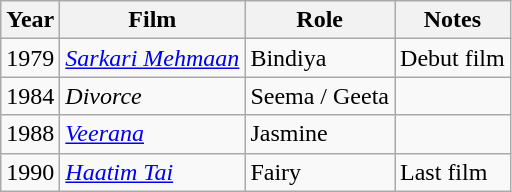<table class="wikitable sortable">
<tr>
<th>Year</th>
<th>Film</th>
<th>Role</th>
<th>Notes</th>
</tr>
<tr>
<td>1979</td>
<td><em><a href='#'>Sarkari Mehmaan</a></em></td>
<td>Bindiya</td>
<td>Debut film</td>
</tr>
<tr>
<td>1984</td>
<td><em>Divorce</em></td>
<td>Seema / Geeta</td>
<td></td>
</tr>
<tr>
<td>1988</td>
<td><em><a href='#'>Veerana</a></em></td>
<td>Jasmine</td>
<td></td>
</tr>
<tr>
<td>1990</td>
<td><a href='#'><em>Haatim Tai</em></a></td>
<td>Fairy</td>
<td>Last film</td>
</tr>
</table>
